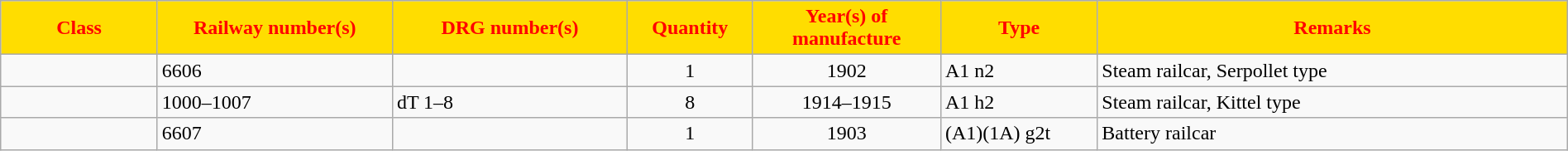<table class="wikitable" style="width:100%;">
<tr>
<th style="color:#f00; background:#fd0; width:10%;">Class</th>
<th style="color:#f00; background:#fd0; width:15%;">Railway number(s)</th>
<th style="color:#f00; background:#fd0; width:15%;">DRG number(s)</th>
<th style="color:#f00; background:#fd0; width:8%;">Quantity</th>
<th style="color:#f00; background:#fd0; width:12%;">Year(s) of manufacture</th>
<th style="color:#f00; background:#fd0; width:10%;">Type</th>
<th style="color:#f00; background:#fd0; width:30%;">Remarks</th>
</tr>
<tr>
<td></td>
<td>6606</td>
<td></td>
<td style="text-align:center;">1</td>
<td style="text-align:center;">1902</td>
<td>A1 n2</td>
<td>Steam railcar, Serpollet type</td>
</tr>
<tr>
<td></td>
<td>1000–1007</td>
<td>dT 1–8</td>
<td style="text-align:center;">8</td>
<td style="text-align:center;">1914–1915</td>
<td>A1 h2</td>
<td>Steam railcar, Kittel type</td>
</tr>
<tr>
<td></td>
<td>6607</td>
<td></td>
<td style="text-align:center;">1</td>
<td style="text-align:center;">1903</td>
<td>(A1)(1A) g2t</td>
<td>Battery railcar</td>
</tr>
</table>
